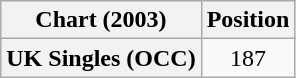<table class="wikitable plainrowheaders" style="text-align:center">
<tr>
<th scope="col">Chart (2003)</th>
<th scope="col">Position</th>
</tr>
<tr>
<th scope="row">UK Singles (OCC)</th>
<td>187</td>
</tr>
</table>
